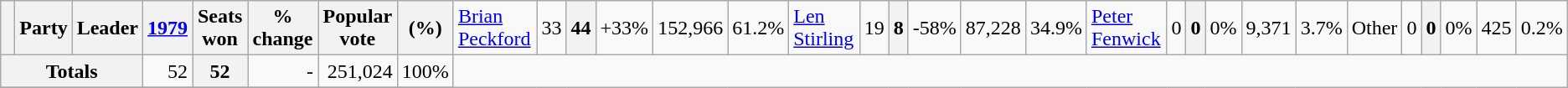<table class="wikitable">
<tr>
<th> </th>
<th>Party</th>
<th>Leader</th>
<th><a href='#'>1979</a></th>
<th>Seats won</th>
<th>% change</th>
<th>Popular vote</th>
<th>(%)<br></th>
<td align=left><a href='#'>Brian Peckford</a></td>
<td align=right>33</td>
<th align=right>44</th>
<td align=right>+33%</td>
<td align=right>152,966</td>
<td align=right>61.2%<br></td>
<td align=left><a href='#'>Len Stirling</a></td>
<td align=right>19</td>
<th align=right>8</th>
<td align=right>-58%</td>
<td align=right>87,228</td>
<td align=right>34.9%<br></td>
<td><a href='#'>Peter Fenwick</a></td>
<td align=right>0</td>
<th align=right>0</th>
<td align=right>0%</td>
<td align=right>9,371</td>
<td align=right>3.7%<br></td>
<td colspan="2">Other</td>
<td align=right>0</td>
<th align=right>0</th>
<td align=right>0%</td>
<td align=right>425</td>
<td align=right>0.2%</td>
</tr>
<tr>
<th colspan="3">Totals</th>
<td align=right>52</td>
<th align=right>52</th>
<td align=right>-</td>
<td align=right>251,024</td>
<td align=right>100%</td>
</tr>
<tr>
</tr>
</table>
